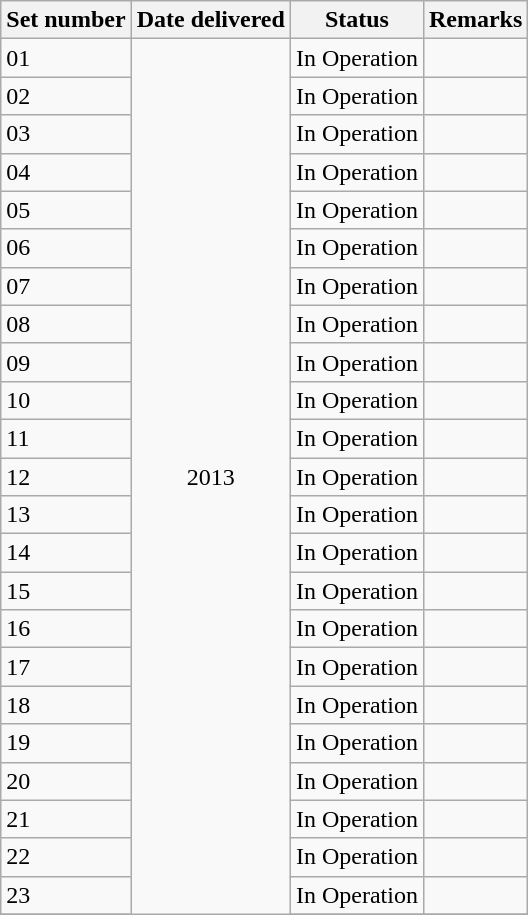<table class="wikitable">
<tr>
<th>Set number</th>
<th>Date delivered</th>
<th>Status</th>
<th>Remarks</th>
</tr>
<tr>
<td>01</td>
<td rowspan="24" style="text-align:center">2013</td>
<td>In Operation</td>
<td></td>
</tr>
<tr>
<td>02</td>
<td>In Operation</td>
<td></td>
</tr>
<tr>
<td>03</td>
<td>In Operation</td>
<td></td>
</tr>
<tr>
<td>04</td>
<td>In Operation</td>
<td></td>
</tr>
<tr>
<td>05</td>
<td>In Operation</td>
<td></td>
</tr>
<tr>
<td>06</td>
<td>In Operation</td>
<td></td>
</tr>
<tr>
<td>07</td>
<td>In Operation</td>
<td></td>
</tr>
<tr>
<td>08</td>
<td>In Operation</td>
<td></td>
</tr>
<tr>
<td>09</td>
<td>In Operation</td>
<td></td>
</tr>
<tr>
<td>10</td>
<td>In Operation</td>
<td></td>
</tr>
<tr>
<td>11</td>
<td>In Operation</td>
<td></td>
</tr>
<tr>
<td>12</td>
<td>In Operation</td>
<td></td>
</tr>
<tr>
<td>13</td>
<td>In Operation</td>
<td></td>
</tr>
<tr>
<td>14</td>
<td>In Operation</td>
<td></td>
</tr>
<tr>
<td>15</td>
<td>In Operation</td>
<td></td>
</tr>
<tr>
<td>16</td>
<td>In Operation</td>
<td></td>
</tr>
<tr>
<td>17</td>
<td>In Operation</td>
<td></td>
</tr>
<tr>
<td>18</td>
<td>In Operation</td>
<td></td>
</tr>
<tr>
<td>19</td>
<td>In Operation</td>
<td></td>
</tr>
<tr>
<td>20</td>
<td>In Operation</td>
<td></td>
</tr>
<tr>
<td>21</td>
<td>In Operation</td>
<td></td>
</tr>
<tr>
<td>22</td>
<td>In Operation</td>
<td></td>
</tr>
<tr>
<td>23</td>
<td>In Operation</td>
<td></td>
</tr>
<tr>
</tr>
</table>
